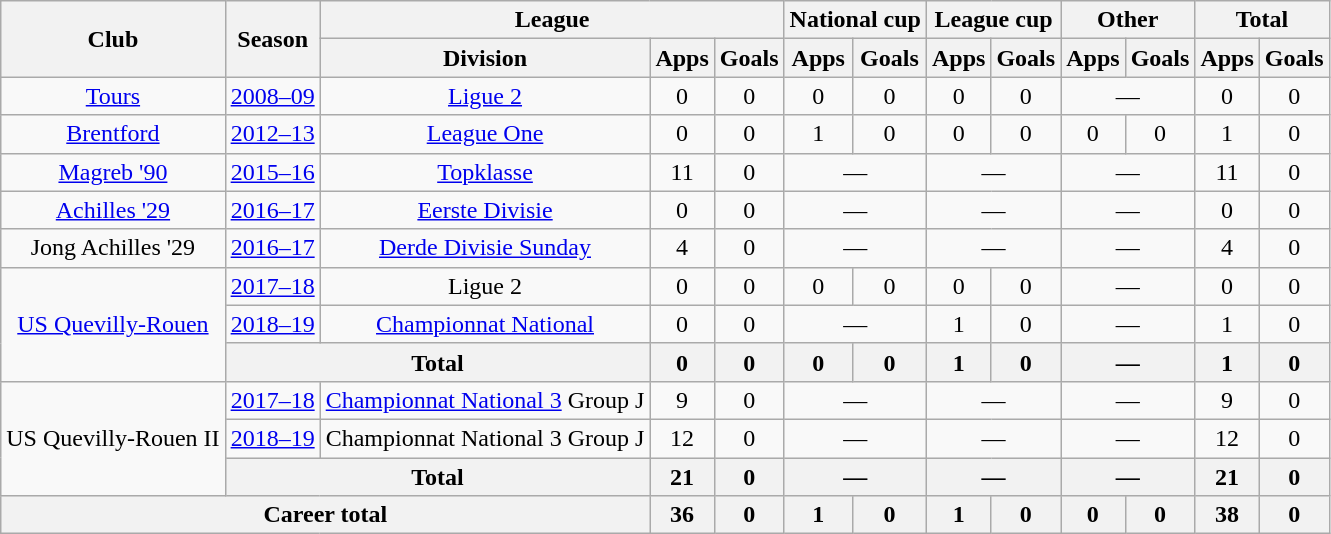<table style="text-align: center;" class="wikitable">
<tr>
<th rowspan="2">Club</th>
<th rowspan="2">Season</th>
<th colspan="3">League</th>
<th colspan="2">National cup</th>
<th colspan="2">League cup</th>
<th colspan="2">Other</th>
<th colspan="2">Total</th>
</tr>
<tr>
<th>Division</th>
<th>Apps</th>
<th>Goals</th>
<th>Apps</th>
<th>Goals</th>
<th>Apps</th>
<th>Goals</th>
<th>Apps</th>
<th>Goals</th>
<th>Apps</th>
<th>Goals</th>
</tr>
<tr>
<td><a href='#'>Tours</a></td>
<td><a href='#'>2008–09</a></td>
<td><a href='#'>Ligue 2</a></td>
<td>0</td>
<td>0</td>
<td>0</td>
<td>0</td>
<td>0</td>
<td>0</td>
<td colspan="2">—</td>
<td>0</td>
<td>0</td>
</tr>
<tr>
<td><a href='#'>Brentford</a></td>
<td><a href='#'>2012–13</a></td>
<td><a href='#'>League One</a></td>
<td>0</td>
<td>0</td>
<td>1</td>
<td>0</td>
<td>0</td>
<td>0</td>
<td>0</td>
<td>0</td>
<td>1</td>
<td>0</td>
</tr>
<tr>
<td><a href='#'>Magreb '90</a></td>
<td><a href='#'>2015–16</a></td>
<td><a href='#'>Topklasse</a></td>
<td>11</td>
<td>0</td>
<td colspan="2">—</td>
<td colspan="2">—</td>
<td colspan="2">—</td>
<td>11</td>
<td>0</td>
</tr>
<tr>
<td><a href='#'>Achilles '29</a></td>
<td><a href='#'>2016–17</a></td>
<td><a href='#'>Eerste Divisie</a></td>
<td>0</td>
<td>0</td>
<td colspan="2">—</td>
<td colspan="2">—</td>
<td colspan="2">—</td>
<td>0</td>
<td>0</td>
</tr>
<tr>
<td>Jong Achilles '29</td>
<td><a href='#'>2016–17</a></td>
<td><a href='#'>Derde Divisie Sunday</a></td>
<td>4</td>
<td>0</td>
<td colspan="2">—</td>
<td colspan="2">—</td>
<td colspan="2">—</td>
<td>4</td>
<td>0</td>
</tr>
<tr>
<td rowspan="3"><a href='#'>US Quevilly-Rouen</a></td>
<td><a href='#'>2017–18</a></td>
<td>Ligue 2</td>
<td>0</td>
<td>0</td>
<td>0</td>
<td>0</td>
<td>0</td>
<td>0</td>
<td colspan="2">—</td>
<td>0</td>
<td>0</td>
</tr>
<tr>
<td><a href='#'>2018–19</a></td>
<td><a href='#'>Championnat National</a></td>
<td>0</td>
<td>0</td>
<td colspan="2">—</td>
<td>1</td>
<td>0</td>
<td colspan="2">—</td>
<td>1</td>
<td>0</td>
</tr>
<tr>
<th colspan="2">Total</th>
<th>0</th>
<th>0</th>
<th>0</th>
<th>0</th>
<th>1</th>
<th>0</th>
<th colspan="2">—</th>
<th>1</th>
<th>0</th>
</tr>
<tr>
<td rowspan="3">US Quevilly-Rouen II</td>
<td><a href='#'>2017–18</a></td>
<td><a href='#'>Championnat National 3</a> Group J</td>
<td>9</td>
<td>0</td>
<td colspan="2">—</td>
<td colspan="2">—</td>
<td colspan="2">—</td>
<td>9</td>
<td>0</td>
</tr>
<tr>
<td><a href='#'>2018–19</a></td>
<td>Championnat National 3 Group J</td>
<td>12</td>
<td>0</td>
<td colspan="2">—</td>
<td colspan="2">—</td>
<td colspan="2">—</td>
<td>12</td>
<td>0</td>
</tr>
<tr>
<th colspan="2">Total</th>
<th>21</th>
<th>0</th>
<th colspan="2">—</th>
<th colspan="2">—</th>
<th colspan="2">—</th>
<th>21</th>
<th>0</th>
</tr>
<tr>
<th colspan="3">Career total</th>
<th>36</th>
<th>0</th>
<th>1</th>
<th>0</th>
<th>1</th>
<th>0</th>
<th>0</th>
<th>0</th>
<th>38</th>
<th>0</th>
</tr>
</table>
